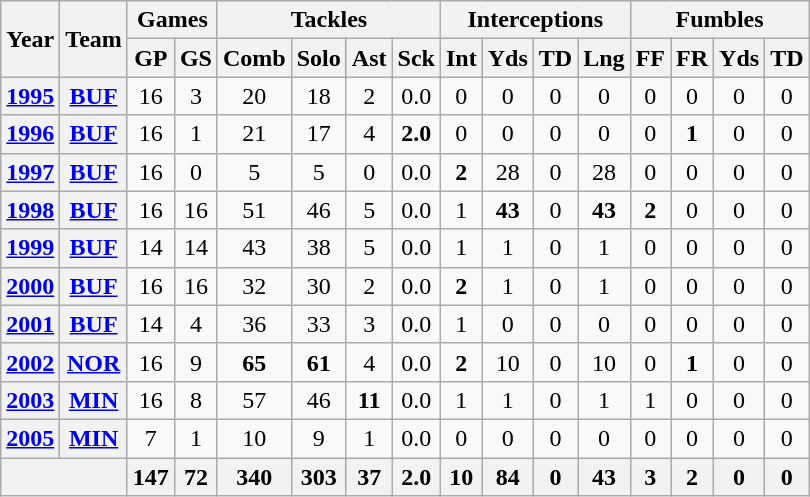<table class="wikitable" style="text-align:center">
<tr>
<th rowspan="2">Year</th>
<th rowspan="2">Team</th>
<th colspan="2">Games</th>
<th colspan="4">Tackles</th>
<th colspan="4">Interceptions</th>
<th colspan="4">Fumbles</th>
</tr>
<tr>
<th>GP</th>
<th>GS</th>
<th>Comb</th>
<th>Solo</th>
<th>Ast</th>
<th>Sck</th>
<th>Int</th>
<th>Yds</th>
<th>TD</th>
<th>Lng</th>
<th>FF</th>
<th>FR</th>
<th>Yds</th>
<th>TD</th>
</tr>
<tr>
<th><a href='#'>1995</a></th>
<th><a href='#'>BUF</a></th>
<td>16</td>
<td>3</td>
<td>20</td>
<td>18</td>
<td>2</td>
<td>0.0</td>
<td>0</td>
<td>0</td>
<td>0</td>
<td>0</td>
<td>0</td>
<td>0</td>
<td>0</td>
<td>0</td>
</tr>
<tr>
<th><a href='#'>1996</a></th>
<th><a href='#'>BUF</a></th>
<td>16</td>
<td>1</td>
<td>21</td>
<td>17</td>
<td>4</td>
<td><strong>2.0</strong></td>
<td>0</td>
<td>0</td>
<td>0</td>
<td>0</td>
<td>0</td>
<td><strong>1</strong></td>
<td>0</td>
<td>0</td>
</tr>
<tr>
<th><a href='#'>1997</a></th>
<th><a href='#'>BUF</a></th>
<td>16</td>
<td>0</td>
<td>5</td>
<td>5</td>
<td>0</td>
<td>0.0</td>
<td><strong>2</strong></td>
<td>28</td>
<td>0</td>
<td>28</td>
<td>0</td>
<td>0</td>
<td>0</td>
<td>0</td>
</tr>
<tr>
<th><a href='#'>1998</a></th>
<th><a href='#'>BUF</a></th>
<td>16</td>
<td>16</td>
<td>51</td>
<td>46</td>
<td>5</td>
<td>0.0</td>
<td>1</td>
<td><strong>43</strong></td>
<td>0</td>
<td><strong>43</strong></td>
<td><strong>2</strong></td>
<td>0</td>
<td>0</td>
<td>0</td>
</tr>
<tr>
<th><a href='#'>1999</a></th>
<th><a href='#'>BUF</a></th>
<td>14</td>
<td>14</td>
<td>43</td>
<td>38</td>
<td>5</td>
<td>0.0</td>
<td>1</td>
<td>1</td>
<td>0</td>
<td>1</td>
<td>0</td>
<td>0</td>
<td>0</td>
<td>0</td>
</tr>
<tr>
<th><a href='#'>2000</a></th>
<th><a href='#'>BUF</a></th>
<td>16</td>
<td>16</td>
<td>32</td>
<td>30</td>
<td>2</td>
<td>0.0</td>
<td><strong>2</strong></td>
<td>1</td>
<td>0</td>
<td>1</td>
<td>0</td>
<td>0</td>
<td>0</td>
<td>0</td>
</tr>
<tr>
<th><a href='#'>2001</a></th>
<th><a href='#'>BUF</a></th>
<td>14</td>
<td>4</td>
<td>36</td>
<td>33</td>
<td>3</td>
<td>0.0</td>
<td>1</td>
<td>0</td>
<td>0</td>
<td>0</td>
<td>0</td>
<td>0</td>
<td>0</td>
<td>0</td>
</tr>
<tr>
<th><a href='#'>2002</a></th>
<th><a href='#'>NOR</a></th>
<td>16</td>
<td>9</td>
<td><strong>65</strong></td>
<td><strong>61</strong></td>
<td>4</td>
<td>0.0</td>
<td><strong>2</strong></td>
<td>10</td>
<td>0</td>
<td>10</td>
<td>0</td>
<td><strong>1</strong></td>
<td>0</td>
<td>0</td>
</tr>
<tr>
<th><a href='#'>2003</a></th>
<th><a href='#'>MIN</a></th>
<td>16</td>
<td>8</td>
<td>57</td>
<td>46</td>
<td><strong>11</strong></td>
<td>0.0</td>
<td>1</td>
<td>1</td>
<td>0</td>
<td>1</td>
<td>1</td>
<td>0</td>
<td>0</td>
<td>0</td>
</tr>
<tr>
<th><a href='#'>2005</a></th>
<th><a href='#'>MIN</a></th>
<td>7</td>
<td>1</td>
<td>10</td>
<td>9</td>
<td>1</td>
<td>0.0</td>
<td>0</td>
<td>0</td>
<td>0</td>
<td>0</td>
<td>0</td>
<td>0</td>
<td>0</td>
<td>0</td>
</tr>
<tr>
<th colspan="2"></th>
<th>147</th>
<th>72</th>
<th>340</th>
<th>303</th>
<th>37</th>
<th>2.0</th>
<th>10</th>
<th>84</th>
<th>0</th>
<th>43</th>
<th>3</th>
<th>2</th>
<th>0</th>
<th>0</th>
</tr>
</table>
